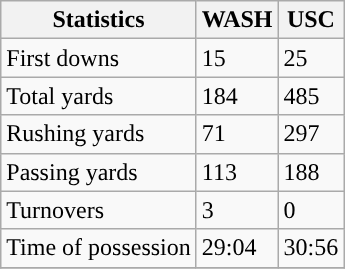<table class="wikitable" style="float: left;">
<tr>
<th>Statistics</th>
<th>WASH</th>
<th>USC</th>
</tr>
<tr>
<td>First downs</td>
<td>15</td>
<td>25</td>
</tr>
<tr>
<td>Total yards</td>
<td>184</td>
<td>485</td>
</tr>
<tr>
<td>Rushing yards</td>
<td>71</td>
<td>297</td>
</tr>
<tr>
<td>Passing yards</td>
<td>113</td>
<td>188</td>
</tr>
<tr>
<td>Turnovers</td>
<td>3</td>
<td>0</td>
</tr>
<tr>
<td>Time of possession</td>
<td>29:04</td>
<td>30:56</td>
</tr>
<tr>
</tr>
</table>
